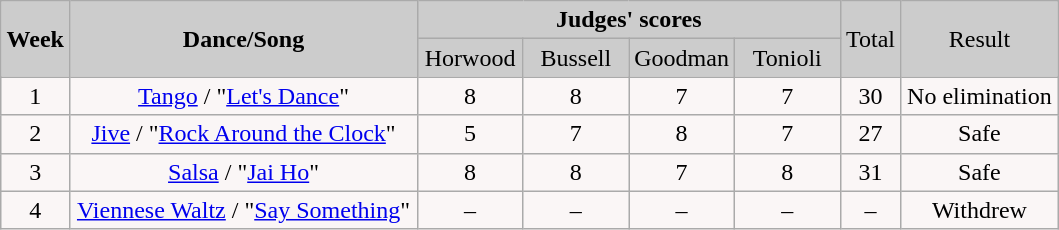<table | class="wikitable collapsible collapsed">
<tr style="text-align: center; background:#ccc;">
<td rowspan="2"><strong>Week </strong></td>
<td rowspan="2"><strong>Dance/Song</strong></td>
<td colspan="4"><strong>Judges' scores</strong></td>
<td rowspan="2">Total</td>
<td rowspan="2">Result</td>
</tr>
<tr style="text-align: center; background:#ccc;">
<td style="width:10%; ">Horwood</td>
<td style="width:10%; ">Bussell</td>
<td style="width:10%; ">Goodman</td>
<td style="width:10%; ">Tonioli</td>
</tr>
<tr style="text-align: center; background:#faf6f6;">
<td>1</td>
<td><a href='#'>Tango</a> / "<a href='#'>Let's Dance</a>"</td>
<td>8</td>
<td>8</td>
<td>7</td>
<td>7</td>
<td>30</td>
<td>No elimination</td>
</tr>
<tr style="text-align: center; background:#faf6f6;">
<td>2</td>
<td><a href='#'>Jive</a> / "<a href='#'>Rock Around the Clock</a>"</td>
<td>5</td>
<td>7</td>
<td>8</td>
<td>7</td>
<td>27</td>
<td>Safe</td>
</tr>
<tr style="text-align: center; background:#faf6f6;">
<td>3</td>
<td><a href='#'>Salsa</a> / "<a href='#'>Jai Ho</a>"</td>
<td>8</td>
<td>8</td>
<td>7</td>
<td>8</td>
<td>31</td>
<td>Safe</td>
</tr>
<tr style="text-align: center; background:#faf6f6;">
<td>4</td>
<td><a href='#'>Viennese Waltz</a> / "<a href='#'>Say Something</a>"</td>
<td>–</td>
<td>–</td>
<td>–</td>
<td>–</td>
<td>–</td>
<td>Withdrew</td>
</tr>
</table>
